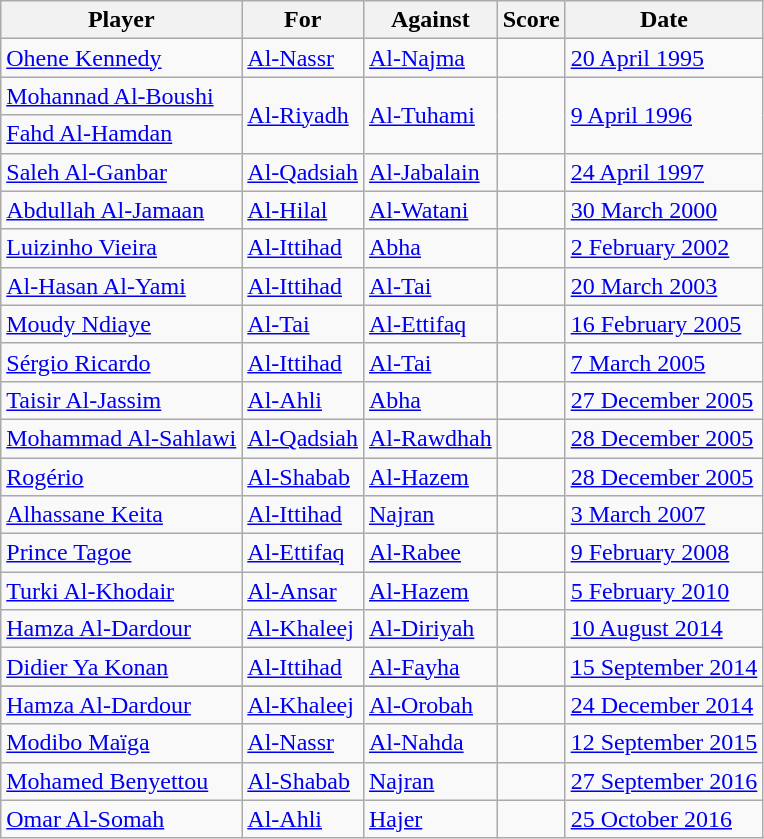<table class="wikitable">
<tr>
<th>Player</th>
<th>For</th>
<th>Against</th>
<th>Score</th>
<th>Date</th>
</tr>
<tr>
<td> <a href='#'>Ohene Kennedy</a></td>
<td><a href='#'>Al-Nassr</a></td>
<td><a href='#'>Al-Najma</a></td>
<td></td>
<td><a href='#'>20 April 1995</a></td>
</tr>
<tr>
<td> <a href='#'>Mohannad Al-Boushi</a></td>
<td rowspan=2><a href='#'>Al-Riyadh</a></td>
<td rowspan=2><a href='#'>Al-Tuhami</a></td>
<td rowspan=2></td>
<td rowspan=2><a href='#'>9 April 1996</a></td>
</tr>
<tr>
<td> <a href='#'>Fahd Al-Hamdan</a></td>
</tr>
<tr>
<td> <a href='#'>Saleh Al-Ganbar</a></td>
<td><a href='#'>Al-Qadsiah</a></td>
<td><a href='#'>Al-Jabalain</a></td>
<td></td>
<td><a href='#'>24 April 1997</a></td>
</tr>
<tr>
<td> <a href='#'>Abdullah Al-Jamaan</a></td>
<td><a href='#'>Al-Hilal</a></td>
<td><a href='#'>Al-Watani</a></td>
<td></td>
<td><a href='#'>30 March 2000</a></td>
</tr>
<tr>
<td> <a href='#'>Luizinho Vieira</a></td>
<td><a href='#'>Al-Ittihad</a></td>
<td><a href='#'>Abha</a></td>
<td></td>
<td><a href='#'>2 February 2002</a></td>
</tr>
<tr>
<td> <a href='#'>Al-Hasan Al-Yami</a></td>
<td><a href='#'>Al-Ittihad</a></td>
<td><a href='#'>Al-Tai</a></td>
<td></td>
<td><a href='#'>20 March 2003</a></td>
</tr>
<tr>
<td> <a href='#'>Moudy Ndiaye</a></td>
<td><a href='#'>Al-Tai</a></td>
<td><a href='#'>Al-Ettifaq</a></td>
<td></td>
<td><a href='#'>16 February 2005</a></td>
</tr>
<tr>
<td> <a href='#'>Sérgio Ricardo</a></td>
<td><a href='#'>Al-Ittihad</a></td>
<td><a href='#'>Al-Tai</a></td>
<td></td>
<td><a href='#'>7 March 2005</a></td>
</tr>
<tr>
<td> <a href='#'>Taisir Al-Jassim</a></td>
<td><a href='#'>Al-Ahli</a></td>
<td><a href='#'>Abha</a></td>
<td></td>
<td><a href='#'>27 December 2005</a></td>
</tr>
<tr>
<td> <a href='#'>Mohammad Al-Sahlawi</a></td>
<td><a href='#'>Al-Qadsiah</a></td>
<td><a href='#'>Al-Rawdhah</a></td>
<td></td>
<td><a href='#'>28 December 2005</a></td>
</tr>
<tr>
<td> <a href='#'>Rogério</a></td>
<td><a href='#'>Al-Shabab</a></td>
<td><a href='#'>Al-Hazem</a></td>
<td></td>
<td><a href='#'>28 December 2005</a></td>
</tr>
<tr>
<td> <a href='#'>Alhassane Keita</a></td>
<td><a href='#'>Al-Ittihad</a></td>
<td><a href='#'>Najran</a></td>
<td></td>
<td><a href='#'>3 March 2007</a></td>
</tr>
<tr>
<td> <a href='#'>Prince Tagoe</a></td>
<td><a href='#'>Al-Ettifaq</a></td>
<td><a href='#'>Al-Rabee</a></td>
<td></td>
<td><a href='#'>9 February 2008</a></td>
</tr>
<tr>
<td> <a href='#'>Turki Al-Khodair</a></td>
<td><a href='#'>Al-Ansar</a></td>
<td><a href='#'>Al-Hazem</a></td>
<td></td>
<td><a href='#'>5 February 2010</a></td>
</tr>
<tr>
<td> <a href='#'>Hamza Al-Dardour</a></td>
<td><a href='#'>Al-Khaleej</a></td>
<td><a href='#'>Al-Diriyah</a></td>
<td></td>
<td><a href='#'>10 August 2014</a></td>
</tr>
<tr>
<td> <a href='#'>Didier Ya Konan</a></td>
<td><a href='#'>Al-Ittihad</a></td>
<td><a href='#'>Al-Fayha</a></td>
<td></td>
<td><a href='#'>15 September 2014</a></td>
</tr>
<tr>
</tr>
<tr>
<td> <a href='#'>Hamza Al-Dardour</a></td>
<td><a href='#'>Al-Khaleej</a></td>
<td><a href='#'>Al-Orobah</a></td>
<td></td>
<td><a href='#'>24 December 2014</a></td>
</tr>
<tr>
<td> <a href='#'>Modibo Maïga</a></td>
<td><a href='#'>Al-Nassr</a></td>
<td><a href='#'>Al-Nahda</a></td>
<td></td>
<td><a href='#'>12 September 2015</a></td>
</tr>
<tr>
<td> <a href='#'>Mohamed Benyettou</a></td>
<td><a href='#'>Al-Shabab</a></td>
<td><a href='#'>Najran</a></td>
<td></td>
<td><a href='#'>27 September 2016</a></td>
</tr>
<tr>
<td> <a href='#'>Omar Al-Somah</a></td>
<td><a href='#'>Al-Ahli</a></td>
<td><a href='#'>Hajer</a></td>
<td></td>
<td><a href='#'>25 October 2016</a></td>
</tr>
</table>
